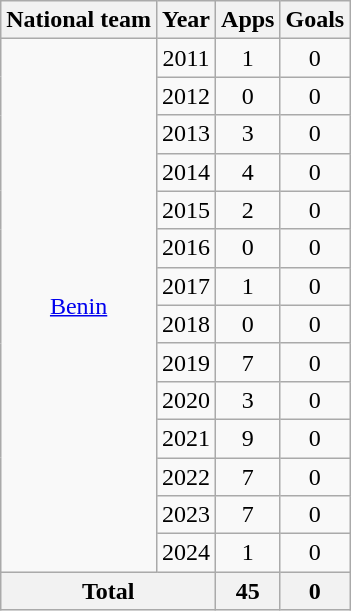<table class="wikitable" style="text-align:center">
<tr>
<th>National team</th>
<th>Year</th>
<th>Apps</th>
<th>Goals</th>
</tr>
<tr>
<td rowspan="14"><a href='#'>Benin</a></td>
<td>2011</td>
<td>1</td>
<td>0</td>
</tr>
<tr>
<td>2012</td>
<td>0</td>
<td>0</td>
</tr>
<tr>
<td>2013</td>
<td>3</td>
<td>0</td>
</tr>
<tr>
<td>2014</td>
<td>4</td>
<td>0</td>
</tr>
<tr>
<td>2015</td>
<td>2</td>
<td>0</td>
</tr>
<tr>
<td>2016</td>
<td>0</td>
<td>0</td>
</tr>
<tr>
<td>2017</td>
<td>1</td>
<td>0</td>
</tr>
<tr>
<td>2018</td>
<td>0</td>
<td>0</td>
</tr>
<tr>
<td>2019</td>
<td>7</td>
<td>0</td>
</tr>
<tr>
<td>2020</td>
<td>3</td>
<td>0</td>
</tr>
<tr>
<td>2021</td>
<td>9</td>
<td>0</td>
</tr>
<tr>
<td>2022</td>
<td>7</td>
<td>0</td>
</tr>
<tr>
<td>2023</td>
<td>7</td>
<td>0</td>
</tr>
<tr>
<td>2024</td>
<td>1</td>
<td>0</td>
</tr>
<tr>
<th colspan="2">Total</th>
<th>45</th>
<th>0</th>
</tr>
</table>
